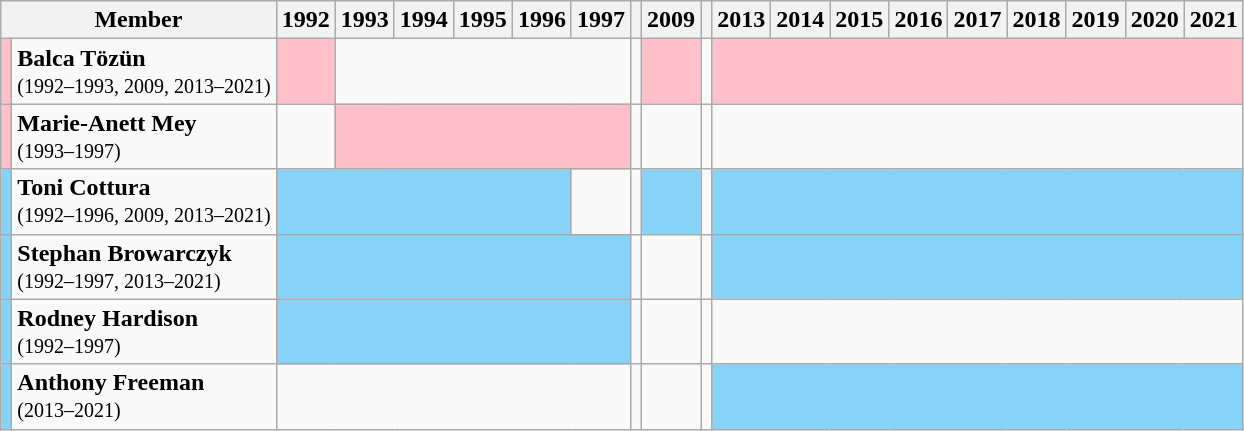<table class="wikitable">
<tr>
<th colspan="2">Member</th>
<th>1992</th>
<th>1993</th>
<th>1994</th>
<th>1995</th>
<th>1996</th>
<th>1997</th>
<th></th>
<th>2009</th>
<th></th>
<th>2013</th>
<th>2014</th>
<th>2015</th>
<th>2016</th>
<th>2017</th>
<th>2018</th>
<th>2019</th>
<th>2020</th>
<th>2021</th>
</tr>
<tr>
<td style="background:pink"></td>
<td><strong>Balca Tözün</strong><br><small>(1992–1993, 2009, 2013–2021)</small></td>
<td style="text-align:center; background:pink;"></td>
<td colspan="5" style="text-align:center;"></td>
<td></td>
<td style="text-align:center; background:pink;"></td>
<td></td>
<td colspan="9" style="text-align:center; background:pink;"></td>
</tr>
<tr>
<td style="background:pink"></td>
<td><strong>Marie-Anett Mey</strong><br><small>(1993–1997)</small></td>
<td></td>
<td colspan="5" style="text-align:center; background:pink;"></td>
<td></td>
<td></td>
<td></td>
<td colspan="9"></td>
</tr>
<tr>
<td style="background:#87D3F8;"></td>
<td><strong>Toni Cottura</strong><br><small>(1992–1996, 2009, 2013–2021)</small></td>
<td colspan="5" style="text-align:center; background:#87D3F8;"></td>
<td></td>
<td></td>
<td style="text-align:center; background:#87d3f8;"></td>
<td></td>
<td colspan="9" style="text-align:center; background:#87D3F8;"></td>
</tr>
<tr>
<td style="background:#87D3F8;"></td>
<td><strong>Stephan Browarczyk</strong><br><small>(1992–1997, 2013–2021)</small></td>
<td colspan="6" style="text-align:center; background:#87D3F8;"></td>
<td></td>
<td></td>
<td></td>
<td colspan="9" style="text-align:center; background:#87D3F8;"></td>
</tr>
<tr>
<td style="background:#87D3F8;"></td>
<td><strong>Rodney Hardison</strong><br><small>(1992–1997)</small></td>
<td colspan="6" style="text-align:center; background:#87D3F8;"></td>
<td></td>
<td></td>
<td></td>
<td colspan="9"></td>
</tr>
<tr>
<td style="background:#87D3F8;"></td>
<td><strong>Anthony Freeman</strong><br><small>(2013–2021)</small></td>
<td colspan="6"></td>
<td></td>
<td></td>
<td></td>
<td colspan="9" style="text-align:center; background:#87D3F8;"></td>
</tr>
</table>
